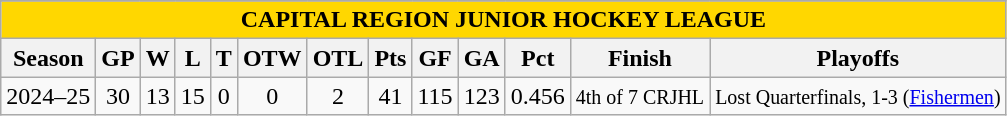<table class="wikitable" style="text-align:center">
<tr>
</tr>
<tr align="center"  bgcolor="gold"  style="color:black">
<td colspan=13><strong>CAPITAL REGION JUNIOR HOCKEY LEAGUE</strong></td>
</tr>
<tr>
<th>Season</th>
<th>GP</th>
<th>W</th>
<th>L</th>
<th>T</th>
<th>OTW</th>
<th>OTL</th>
<th>Pts</th>
<th>GF</th>
<th>GA</th>
<th>Pct</th>
<th>Finish</th>
<th>Playoffs</th>
</tr>
<tr>
<td>2024–25</td>
<td>30</td>
<td>13</td>
<td>15</td>
<td>0</td>
<td>0</td>
<td>2</td>
<td>41</td>
<td>115</td>
<td>123</td>
<td>0.456</td>
<td><small>4th of 7 CRJHL </small></td>
<td align=left><small>Lost Quarterfinals, 1-3 (<a href='#'>Fishermen</a>)</small></td>
</tr>
</table>
